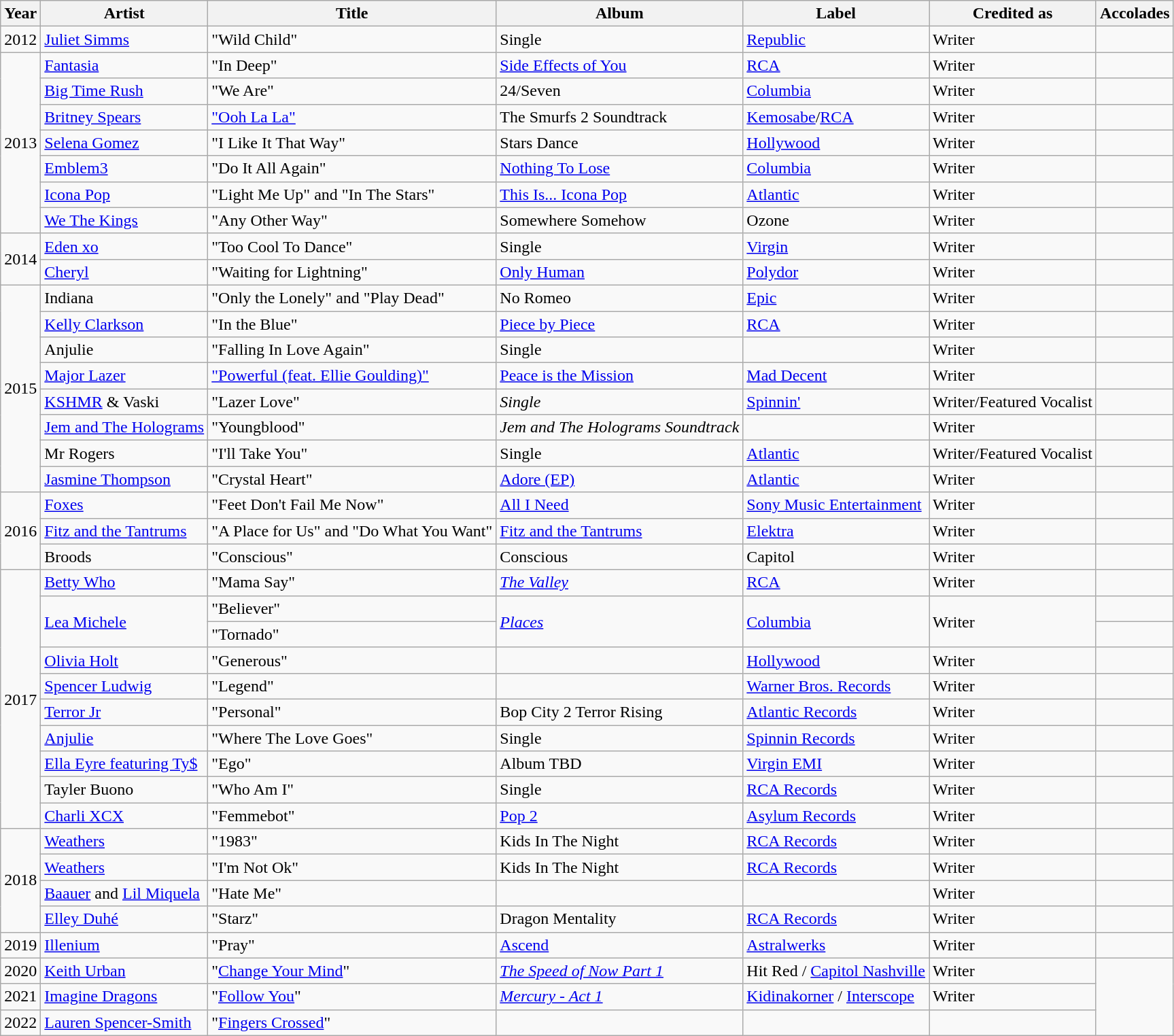<table class="wikitable">
<tr>
<th>Year</th>
<th>Artist</th>
<th>Title</th>
<th>Album</th>
<th>Label</th>
<th>Credited as</th>
<th>Accolades</th>
</tr>
<tr>
<td>2012</td>
<td><a href='#'>Juliet Simms</a></td>
<td>"Wild Child"</td>
<td>Single</td>
<td><a href='#'>Republic</a></td>
<td>Writer</td>
<td></td>
</tr>
<tr>
<td rowspan="7">2013</td>
<td><a href='#'>Fantasia</a></td>
<td>"In Deep"</td>
<td><a href='#'>Side Effects of You</a></td>
<td><a href='#'>RCA</a></td>
<td>Writer</td>
<td></td>
</tr>
<tr>
<td><a href='#'>Big Time Rush</a></td>
<td>"We Are"</td>
<td>24/Seven</td>
<td><a href='#'>Columbia</a></td>
<td>Writer</td>
<td></td>
</tr>
<tr>
<td><a href='#'>Britney Spears</a></td>
<td><a href='#'>"Ooh La La"</a></td>
<td>The Smurfs 2 Soundtrack</td>
<td><a href='#'>Kemosabe</a>/<a href='#'>RCA</a></td>
<td>Writer</td>
<td></td>
</tr>
<tr>
<td><a href='#'>Selena Gomez</a></td>
<td>"I Like It That Way"</td>
<td>Stars Dance</td>
<td><a href='#'>Hollywood</a></td>
<td>Writer</td>
<td></td>
</tr>
<tr>
<td><a href='#'>Emblem3</a></td>
<td>"Do It All Again"</td>
<td><a href='#'>Nothing To Lose</a></td>
<td><a href='#'>Columbia</a></td>
<td>Writer</td>
<td></td>
</tr>
<tr>
<td><a href='#'>Icona Pop</a></td>
<td>"Light Me Up" and "In The Stars"</td>
<td><a href='#'>This Is... Icona Pop</a></td>
<td><a href='#'>Atlantic</a></td>
<td>Writer</td>
<td></td>
</tr>
<tr>
<td><a href='#'>We The Kings</a></td>
<td>"Any Other Way"</td>
<td>Somewhere Somehow</td>
<td>Ozone</td>
<td>Writer</td>
<td></td>
</tr>
<tr>
<td rowspan="2">2014</td>
<td><a href='#'>Eden xo</a></td>
<td>"Too Cool To Dance"</td>
<td>Single</td>
<td><a href='#'>Virgin</a></td>
<td>Writer</td>
<td></td>
</tr>
<tr>
<td><a href='#'>Cheryl</a></td>
<td>"Waiting for Lightning"</td>
<td><a href='#'>Only Human</a></td>
<td><a href='#'>Polydor</a></td>
<td>Writer</td>
<td></td>
</tr>
<tr>
<td rowspan="8">2015</td>
<td>Indiana</td>
<td>"Only the Lonely" and "Play Dead"</td>
<td>No Romeo</td>
<td><a href='#'>Epic</a></td>
<td>Writer</td>
<td></td>
</tr>
<tr>
<td><a href='#'>Kelly Clarkson</a></td>
<td>"In the Blue"</td>
<td><a href='#'>Piece by Piece</a></td>
<td><a href='#'>RCA</a></td>
<td>Writer</td>
<td></td>
</tr>
<tr>
<td>Anjulie</td>
<td>"Falling In Love Again"</td>
<td>Single</td>
<td></td>
<td>Writer</td>
<td></td>
</tr>
<tr>
<td><a href='#'>Major Lazer</a></td>
<td><a href='#'>"Powerful (feat. Ellie Goulding)"</a></td>
<td><a href='#'>Peace is the Mission</a></td>
<td><a href='#'>Mad Decent</a></td>
<td>Writer</td>
<td></td>
</tr>
<tr>
<td><a href='#'>KSHMR</a> & Vaski</td>
<td>"Lazer Love"</td>
<td><em>Single</em></td>
<td><a href='#'>Spinnin'</a></td>
<td>Writer/Featured Vocalist</td>
<td></td>
</tr>
<tr>
<td><a href='#'>Jem and The Holograms</a></td>
<td>"Youngblood"</td>
<td><em>Jem and The Holograms Soundtrack</em></td>
<td></td>
<td>Writer</td>
<td></td>
</tr>
<tr>
<td>Mr Rogers</td>
<td>"I'll Take You"</td>
<td>Single</td>
<td><a href='#'>Atlantic</a></td>
<td>Writer/Featured Vocalist</td>
<td></td>
</tr>
<tr>
<td><a href='#'>Jasmine Thompson</a></td>
<td>"Crystal Heart"</td>
<td><a href='#'>Adore (EP)</a></td>
<td><a href='#'>Atlantic</a></td>
<td>Writer</td>
<td></td>
</tr>
<tr>
<td rowspan="3">2016</td>
<td><a href='#'>Foxes</a></td>
<td>"Feet Don't Fail Me Now"</td>
<td><a href='#'>All I Need</a></td>
<td><a href='#'>Sony Music Entertainment</a></td>
<td>Writer</td>
<td></td>
</tr>
<tr>
<td><a href='#'>Fitz and the Tantrums</a></td>
<td>"A Place for Us" and "Do What You Want"</td>
<td><a href='#'>Fitz and the Tantrums</a></td>
<td><a href='#'>Elektra</a></td>
<td>Writer</td>
<td></td>
</tr>
<tr>
<td>Broods</td>
<td>"Conscious"</td>
<td>Conscious</td>
<td>Capitol</td>
<td>Writer</td>
<td></td>
</tr>
<tr>
<td rowspan="10">2017</td>
<td><a href='#'>Betty Who</a></td>
<td>"Mama Say"</td>
<td><em><a href='#'>The Valley</a></em></td>
<td><a href='#'>RCA</a></td>
<td>Writer</td>
<td></td>
</tr>
<tr>
<td rowspan="2"><a href='#'>Lea Michele</a></td>
<td>"Believer"</td>
<td rowspan="2"><em><a href='#'>Places</a></em></td>
<td rowspan="2"><a href='#'>Columbia</a></td>
<td rowspan="2">Writer</td>
<td></td>
</tr>
<tr>
<td>"Tornado"</td>
<td></td>
</tr>
<tr>
<td><a href='#'>Olivia Holt</a></td>
<td>"Generous"</td>
<td></td>
<td><a href='#'>Hollywood</a></td>
<td>Writer</td>
<td></td>
</tr>
<tr>
<td><a href='#'>Spencer Ludwig</a></td>
<td>"Legend"</td>
<td></td>
<td><a href='#'>Warner Bros. Records</a></td>
<td>Writer</td>
<td></td>
</tr>
<tr>
<td><a href='#'>Terror Jr</a></td>
<td>"Personal"</td>
<td>Bop City 2 Terror Rising</td>
<td><a href='#'>Atlantic Records</a></td>
<td>Writer</td>
<td></td>
</tr>
<tr>
<td><a href='#'>Anjulie</a></td>
<td>"Where The Love Goes"</td>
<td>Single</td>
<td><a href='#'>Spinnin Records</a></td>
<td>Writer</td>
<td></td>
</tr>
<tr>
<td><a href='#'>Ella Eyre featuring Ty$</a></td>
<td>"Ego"</td>
<td>Album TBD</td>
<td><a href='#'>Virgin EMI</a></td>
<td>Writer</td>
<td></td>
</tr>
<tr>
<td>Tayler Buono</td>
<td>"Who Am I"</td>
<td>Single</td>
<td><a href='#'>RCA Records</a></td>
<td>Writer</td>
<td></td>
</tr>
<tr>
<td><a href='#'>Charli XCX</a></td>
<td>"Femmebot"</td>
<td><a href='#'>Pop 2</a></td>
<td><a href='#'>Asylum Records</a></td>
<td>Writer</td>
<td></td>
</tr>
<tr>
<td rowspan="4">2018</td>
<td><a href='#'>Weathers</a></td>
<td>"1983"</td>
<td>Kids In The Night</td>
<td><a href='#'>RCA Records</a></td>
<td>Writer</td>
<td></td>
</tr>
<tr>
<td><a href='#'>Weathers</a></td>
<td>"I'm Not Ok"</td>
<td>Kids In The Night</td>
<td><a href='#'>RCA Records</a></td>
<td>Writer</td>
<td></td>
</tr>
<tr>
<td><a href='#'>Baauer</a> and <a href='#'>Lil Miquela</a></td>
<td>"Hate Me"</td>
<td></td>
<td></td>
<td>Writer</td>
<td></td>
</tr>
<tr>
<td><a href='#'>Elley Duhé</a></td>
<td>"Starz"</td>
<td>Dragon Mentality</td>
<td><a href='#'>RCA Records</a></td>
<td>Writer</td>
<td></td>
</tr>
<tr>
<td>2019</td>
<td><a href='#'>Illenium</a></td>
<td>"Pray"</td>
<td><a href='#'>Ascend</a></td>
<td><a href='#'>Astralwerks</a></td>
<td>Writer</td>
<td></td>
</tr>
<tr>
<td>2020</td>
<td><a href='#'>Keith Urban</a></td>
<td>"<a href='#'>Change Your Mind</a>"</td>
<td><em><a href='#'>The Speed of Now Part 1</a></em></td>
<td>Hit Red / <a href='#'>Capitol Nashville</a></td>
<td>Writer</td>
</tr>
<tr>
<td>2021</td>
<td><a href='#'>Imagine Dragons</a></td>
<td>"<a href='#'>Follow You</a>"</td>
<td><em><a href='#'>Mercury - Act 1</a></em></td>
<td><a href='#'>Kidinakorner</a> / <a href='#'>Interscope</a></td>
<td>Writer</td>
</tr>
<tr>
<td>2022</td>
<td><a href='#'>Lauren Spencer-Smith</a></td>
<td>"<a href='#'>Fingers Crossed</a>"</td>
<td></td>
<td></td>
<td></td>
</tr>
</table>
